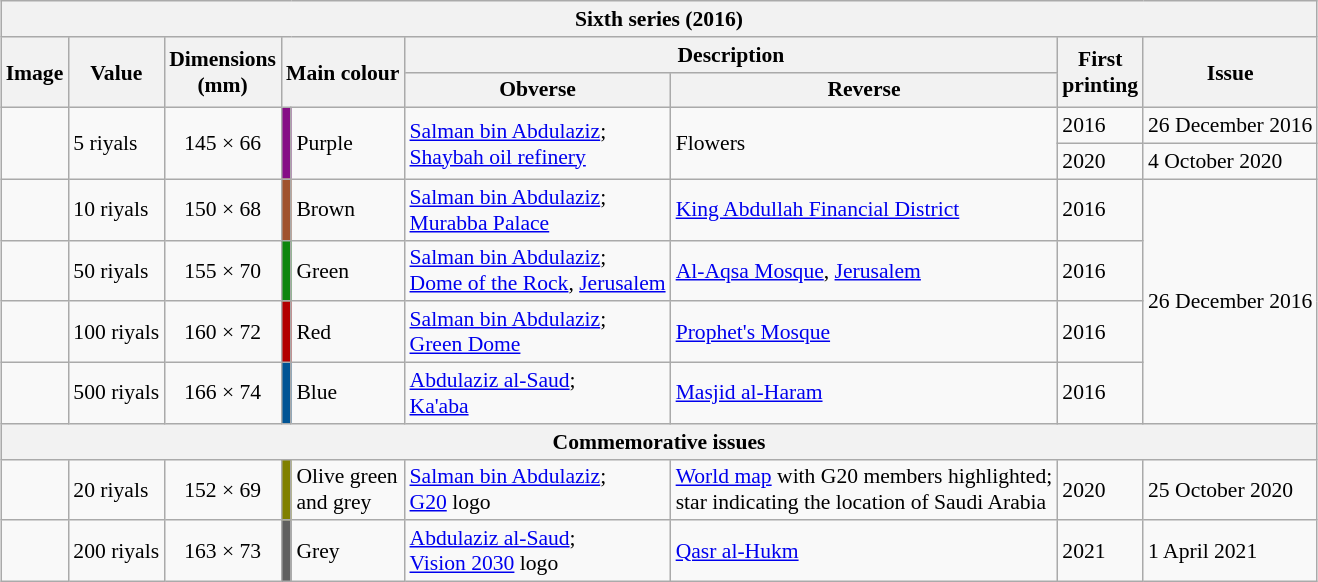<table class="wikitable" style="margin:auto; font-size:90%; border-width:1px;">
<tr>
<th colspan=9>Sixth series (2016)</th>
</tr>
<tr>
<th rowspan=2>Image</th>
<th rowspan=2>Value</th>
<th rowspan=2>Dimensions<br>(mm)</th>
<th rowspan=2 colspan=2>Main colour</th>
<th colspan=2>Description</th>
<th rowspan=2>First<br>printing</th>
<th rowspan=2>Issue</th>
</tr>
<tr>
<th>Obverse</th>
<th>Reverse</th>
</tr>
<tr>
<td rowspan=2 align=center></td>
<td rowspan=2>5 riyals</td>
<td rowspan=2 align=center>145 × 66</td>
<td rowspan=2 style="background:#860D86;"></td>
<td rowspan=2>Purple</td>
<td rowspan=2><a href='#'>Salman bin Abdulaziz</a>;<br><a href='#'>Shaybah oil refinery</a></td>
<td rowspan=2>Flowers</td>
<td>2016</td>
<td>26 December 2016 </td>
</tr>
<tr>
<td>2020</td>
<td>4 October 2020 </td>
</tr>
<tr>
<td align=center></td>
<td>10 riyals</td>
<td align=center>150 × 68</td>
<td style="background:#A0522D;"></td>
<td>Brown</td>
<td><a href='#'>Salman bin Abdulaziz</a>;<br><a href='#'>Murabba Palace</a></td>
<td><a href='#'>King Abdullah Financial District</a></td>
<td>2016</td>
<td rowspan=4>26 December 2016</td>
</tr>
<tr>
<td align=center></td>
<td>50 riyals</td>
<td align=center>155 × 70</td>
<td style="background:#0D860D;"></td>
<td>Green</td>
<td><a href='#'>Salman bin Abdulaziz</a>;<br><a href='#'>Dome of the Rock</a>, <a href='#'>Jerusalem</a></td>
<td><a href='#'>Al-Aqsa Mosque</a>, <a href='#'>Jerusalem</a></td>
<td>2016</td>
</tr>
<tr>
<td align=center></td>
<td>100 riyals</td>
<td align=center>160 × 72</td>
<td style="background:#B30000;"></td>
<td>Red</td>
<td><a href='#'>Salman bin Abdulaziz</a>;<br><a href='#'>Green Dome</a></td>
<td><a href='#'>Prophet's Mosque</a></td>
<td>2016</td>
</tr>
<tr>
<td align=center></td>
<td>500 riyals</td>
<td align=center>166 × 74</td>
<td style="background:#015494;"></td>
<td>Blue</td>
<td><a href='#'>Abdulaziz al-Saud</a>;<br><a href='#'>Ka'aba</a></td>
<td><a href='#'>Masjid al-Haram</a></td>
<td>2016</td>
</tr>
<tr>
<th colspan=9>Commemorative issues</th>
</tr>
<tr>
<td align=center></td>
<td>20 riyals</td>
<td align=center>152 × 69</td>
<td style="background:#808000;"></td>
<td>Olive green<br> and grey</td>
<td><a href='#'>Salman bin Abdulaziz</a>;<br><a href='#'>G20</a> logo</td>
<td><a href='#'>World map</a> with G20 members highlighted;<br>star indicating the location of Saudi Arabia</td>
<td>2020</td>
<td>25 October 2020</td>
</tr>
<tr>
<td align=center></td>
<td>200 riyals</td>
<td align=center>163 × 73</td>
<td style="background:#606060;"></td>
<td>Grey</td>
<td><a href='#'>Abdulaziz al-Saud</a>;<br><a href='#'>Vision 2030</a> logo</td>
<td><a href='#'>Qasr al-Hukm</a></td>
<td>2021</td>
<td>1 April 2021</td>
</tr>
</table>
